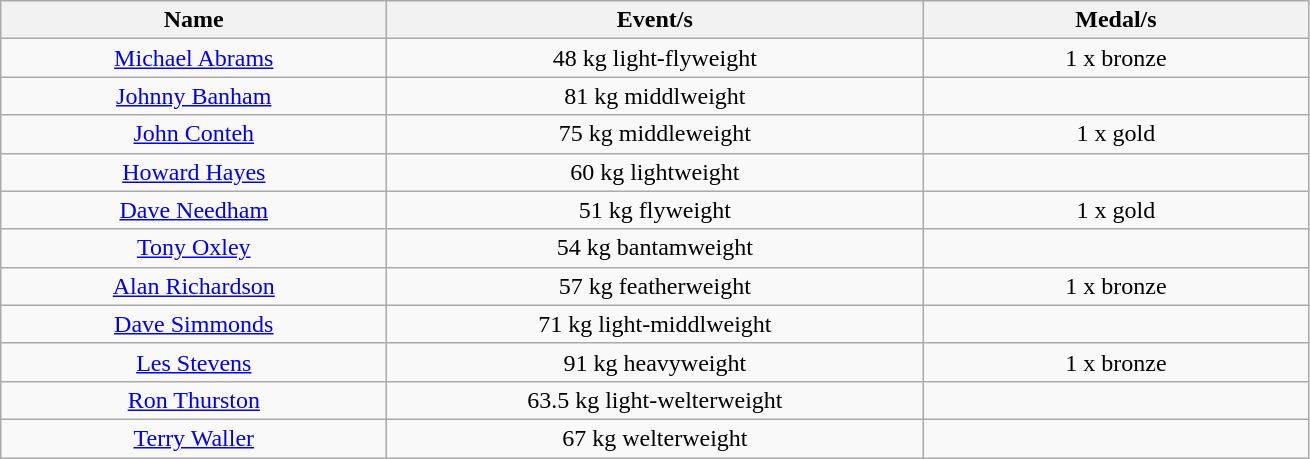<table class="wikitable" style="text-align: center">
<tr>
<th width=250>Name</th>
<th width=350>Event/s</th>
<th width=250>Medal/s</th>
</tr>
<tr>
<td><a href='#'>Michael Abrams</a></td>
<td>48 kg light-flyweight</td>
<td>1 x bronze</td>
</tr>
<tr>
<td><a href='#'>Johnny Banham</a></td>
<td>81 kg middlweight</td>
<td></td>
</tr>
<tr>
<td><a href='#'>John Conteh</a></td>
<td>75 kg middleweight</td>
<td>1 x gold</td>
</tr>
<tr>
<td><a href='#'>Howard Hayes</a></td>
<td>60 kg lightweight</td>
<td></td>
</tr>
<tr>
<td><a href='#'>Dave Needham</a></td>
<td>51 kg flyweight</td>
<td>1 x gold</td>
</tr>
<tr>
<td><a href='#'>Tony Oxley</a></td>
<td>54 kg bantamweight</td>
<td></td>
</tr>
<tr>
<td><a href='#'>Alan Richardson</a></td>
<td>57 kg featherweight</td>
<td>1 x bronze</td>
</tr>
<tr>
<td><a href='#'>Dave Simmonds</a></td>
<td>71 kg light-middlweight</td>
<td></td>
</tr>
<tr>
<td><a href='#'>Les Stevens</a></td>
<td>91 kg heavyweight</td>
<td>1 x bronze</td>
</tr>
<tr>
<td><a href='#'>Ron Thurston</a></td>
<td>63.5 kg light-welterweight</td>
<td></td>
</tr>
<tr>
<td><a href='#'>Terry Waller</a></td>
<td>67 kg welterweight</td>
<td></td>
</tr>
</table>
